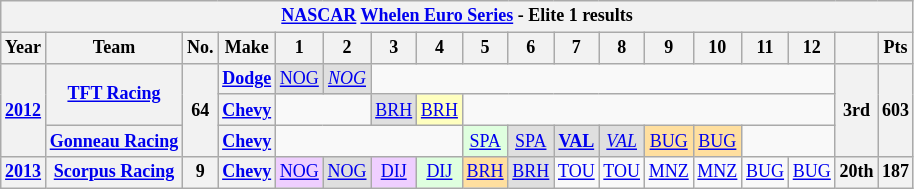<table class="wikitable" style="text-align:center; font-size:75%">
<tr>
<th colspan=21><a href='#'>NASCAR</a> <a href='#'>Whelen Euro Series</a> - Elite 1 results</th>
</tr>
<tr>
<th>Year</th>
<th>Team</th>
<th>No.</th>
<th>Make</th>
<th>1</th>
<th>2</th>
<th>3</th>
<th>4</th>
<th>5</th>
<th>6</th>
<th>7</th>
<th>8</th>
<th>9</th>
<th>10</th>
<th>11</th>
<th>12</th>
<th></th>
<th>Pts</th>
</tr>
<tr>
<th rowspan=3><a href='#'>2012</a></th>
<th rowspan=2 nowrap><a href='#'>TFT Racing</a></th>
<th rowspan=3>64</th>
<th><a href='#'>Dodge</a></th>
<td style="background-color:#DFDFDF"><a href='#'>NOG</a><br></td>
<td style="background-color:#DFDFDF"><em><a href='#'>NOG</a></em><br></td>
<td colspan=10></td>
<th rowspan=3>3rd</th>
<th rowspan=3>603</th>
</tr>
<tr>
<th><a href='#'>Chevy</a></th>
<td colspan=2></td>
<td style="background-color:#DFDFDF"><a href='#'>BRH</a><br></td>
<td style="background-color:#FFFFBF"><a href='#'>BRH</a><br></td>
<td colspan=8></td>
</tr>
<tr>
<th nowrap><a href='#'>Gonneau Racing</a></th>
<th><a href='#'>Chevy</a></th>
<td colspan=4></td>
<td style="background-color:#DFFFDF"><a href='#'>SPA</a><br></td>
<td style="background-color:#DFDFDF"><a href='#'>SPA</a><br></td>
<td style="background-color:#DFDFDF"><strong><a href='#'>VAL</a></strong><br></td>
<td style="background-color:#DFDFDF"><em><a href='#'>VAL</a></em><br></td>
<td style="background-color:#FFDF9F"><a href='#'>BUG</a><br></td>
<td style="background-color:#FFDF9F"><a href='#'>BUG</a><br></td>
<td colspan=2></td>
</tr>
<tr>
<th><a href='#'>2013</a></th>
<th nowrap><a href='#'>Scorpus Racing</a></th>
<th>9</th>
<th><a href='#'>Chevy</a></th>
<td style="background-color:#EFCFFF"><a href='#'>NOG</a><br></td>
<td style="background-color:#DFDFDF"><a href='#'>NOG</a><br></td>
<td style="background-color:#EFCFFF"><a href='#'>DIJ</a><br></td>
<td style="background-color:#DFFFDF"><a href='#'>DIJ</a><br></td>
<td style="background-color:#FFDF9F"><a href='#'>BRH</a><br></td>
<td style="background-color:#DFDFDF"><a href='#'>BRH</a><br></td>
<td><a href='#'>TOU</a></td>
<td><a href='#'>TOU</a></td>
<td><a href='#'>MNZ</a></td>
<td><a href='#'>MNZ</a></td>
<td><a href='#'>BUG</a></td>
<td><a href='#'>BUG</a></td>
<th>20th</th>
<th>187</th>
</tr>
</table>
